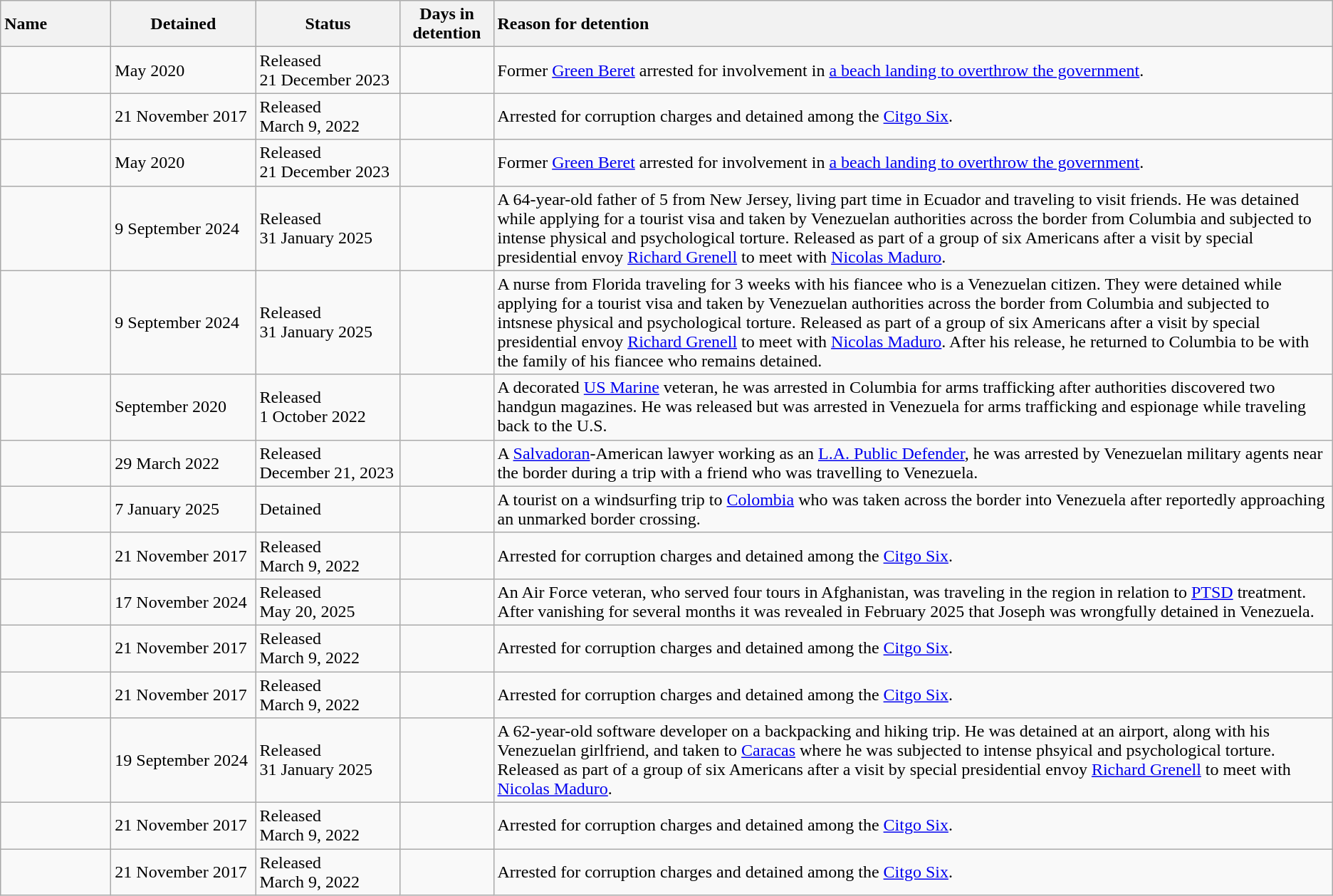<table class="wikitable defaultleft col2center col3center col4center col5left sortable">
<tr>
<th style="text-align: left; width: 6em;">Name</th>
<th style="width: 8em;">Detained</th>
<th style="width: 8em;">Status</th>
<th style="width: 5em;">Days in detention</th>
<th class="unsortable" style="text-align: left;">Reason for detention</th>
</tr>
<tr>
<td></td>
<td>May 2020</td>
<td>Released <br>21 December 2023</td>
<td></td>
<td>Former <a href='#'>Green Beret</a> arrested for involvement in <a href='#'>a beach landing to overthrow the government</a>.</td>
</tr>
<tr>
<td></td>
<td>21 November 2017</td>
<td>Released <br>March 9, 2022</td>
<td></td>
<td>Arrested for corruption charges and detained among the <a href='#'>Citgo Six</a>.</td>
</tr>
<tr>
<td></td>
<td>May 2020</td>
<td>Released <br>21 December 2023</td>
<td></td>
<td>Former <a href='#'>Green Beret</a> arrested for involvement in <a href='#'>a beach landing to overthrow the government</a>.</td>
</tr>
<tr>
<td></td>
<td>9 September 2024</td>
<td>Released <br>31 January 2025</td>
<td></td>
<td>A 64-year-old father of 5 from New Jersey, living part time in Ecuador and traveling to visit friends. He was detained while applying for a tourist visa and taken by Venezuelan authorities across the border from Columbia and subjected to intense physical and psychological torture. Released as part of a group of six Americans after a visit by special presidential envoy <a href='#'>Richard Grenell</a> to meet with <a href='#'>Nicolas Maduro</a>.</td>
</tr>
<tr>
<td></td>
<td>9 September 2024</td>
<td>Released <br>31 January 2025</td>
<td></td>
<td>A nurse from Florida traveling for 3 weeks with his fiancee who is a Venezuelan citizen. They were detained while applying for a tourist visa and taken by Venezuelan authorities across the border from Columbia and subjected to intsnese physical and psychological torture. Released as part of a group of six Americans after a visit by special presidential envoy <a href='#'>Richard Grenell</a> to meet with <a href='#'>Nicolas Maduro</a>. After his release, he returned to Columbia to be with the family of his fiancee who remains detained.</td>
</tr>
<tr>
<td></td>
<td>September 2020</td>
<td>Released <br>1 October 2022</td>
<td></td>
<td>A decorated <a href='#'>US Marine</a> veteran, he was arrested in Columbia for arms trafficking after authorities discovered two handgun magazines. He was released but was arrested in Venezuela for arms trafficking and espionage while traveling back to the U.S.</td>
</tr>
<tr>
<td></td>
<td>29 March 2022</td>
<td>Released <br>December 21, 2023</td>
<td></td>
<td>A <a href='#'>Salvadoran</a>-American lawyer working as an <a href='#'>L.A. Public Defender</a>, he was arrested by Venezuelan military agents near the border during a trip with a friend who was travelling to Venezuela.</td>
</tr>
<tr>
<td></td>
<td>7 January 2025</td>
<td>Detained</td>
<td></td>
<td>A tourist on a windsurfing trip to <a href='#'>Colombia</a> who was taken across the border into Venezuela after reportedly approaching an unmarked border crossing.</td>
</tr>
<tr>
<td></td>
<td>21 November 2017</td>
<td>Released <br>March 9, 2022</td>
<td></td>
<td>Arrested for corruption charges and detained among the <a href='#'>Citgo Six</a>.</td>
</tr>
<tr>
<td></td>
<td>17 November 2024</td>
<td> Released <br>May 20, 2025</td>
<td></td>
<td>An Air Force veteran, who served four tours in Afghanistan, was traveling in the region in relation to <a href='#'>PTSD</a> treatment. After vanishing for several months it was revealed in February 2025 that Joseph was wrongfully detained in Venezuela.</td>
</tr>
<tr>
<td></td>
<td>21 November 2017</td>
<td>Released <br>March 9, 2022</td>
<td></td>
<td>Arrested for corruption charges and detained among the <a href='#'>Citgo Six</a>.</td>
</tr>
<tr>
<td></td>
<td>21 November 2017</td>
<td>Released <br>March 9, 2022</td>
<td></td>
<td>Arrested for corruption charges and detained among the <a href='#'>Citgo Six</a>.</td>
</tr>
<tr>
<td></td>
<td>19 September 2024</td>
<td>Released <br>31 January 2025</td>
<td></td>
<td>A 62-year-old software developer on a backpacking and hiking trip. He was detained at an airport, along with his Venezuelan girlfriend, and taken to <a href='#'>Caracas</a> where he was subjected to intense phsyical and psychological torture. Released as part of a group of six Americans after a visit by special presidential envoy <a href='#'>Richard Grenell</a> to meet with <a href='#'>Nicolas Maduro</a>.</td>
</tr>
<tr>
<td></td>
<td>21 November 2017</td>
<td>Released <br>March 9, 2022</td>
<td></td>
<td>Arrested for corruption charges and detained among the <a href='#'>Citgo Six</a>.</td>
</tr>
<tr>
<td></td>
<td>21 November 2017</td>
<td>Released <br>March 9, 2022</td>
<td></td>
<td>Arrested for corruption charges and detained among the <a href='#'>Citgo Six</a>.</td>
</tr>
</table>
